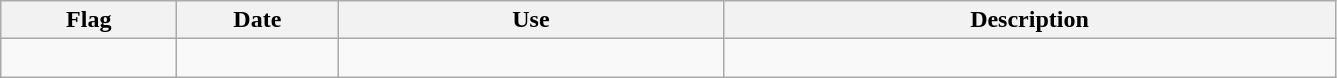<table class="wikitable" style="background:#f9f9f9">
<tr>
<th width="110">Flag</th>
<th width="100">Date</th>
<th width="250">Use</th>
<th width="400">Description</th>
</tr>
<tr>
<td></td>
<td></td>
<td></td>
<td><br></td>
</tr>
</table>
